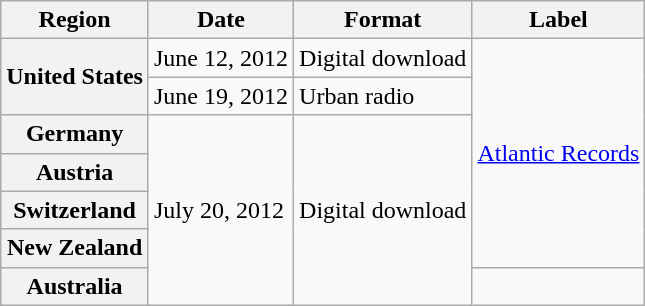<table class="wikitable plainrowheaders">
<tr>
<th scope="col">Region</th>
<th scope="col">Date</th>
<th scope="col">Format</th>
<th scope="col">Label</th>
</tr>
<tr>
<th scope="row" rowspan="2">United States</th>
<td>June 12, 2012</td>
<td>Digital download</td>
<td rowspan="6"><a href='#'>Atlantic Records</a></td>
</tr>
<tr>
<td>June 19, 2012</td>
<td>Urban radio</td>
</tr>
<tr>
<th scope="row">Germany</th>
<td rowspan="5">July 20, 2012</td>
<td rowspan="5">Digital download</td>
</tr>
<tr>
<th scope="row">Austria</th>
</tr>
<tr>
<th scope="row">Switzerland</th>
</tr>
<tr>
<th scope="row">New Zealand</th>
</tr>
<tr>
<th scope="row">Australia</th>
</tr>
</table>
